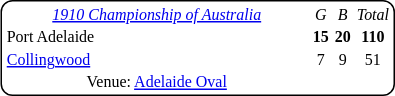<table style="margin-right:4px; margin-top:8px; float:right; border:1px #000 solid; border-radius:8px; background:#fff; font-family:Verdana; font-size:8pt; text-align:center;">
<tr>
<td width=200><em><a href='#'>1910 Championship of Australia</a></em></td>
<td><em>G</em></td>
<td><em>B</em></td>
<td><em>Total</em></td>
</tr>
<tr>
<td style="text-align:left">Port Adelaide</td>
<td><strong>15</strong></td>
<td><strong>20</strong></td>
<td><strong>110</strong></td>
</tr>
<tr>
<td style="text-align:left"><a href='#'>Collingwood</a></td>
<td>7</td>
<td>9</td>
<td>51</td>
</tr>
<tr>
<td>Venue: <a href='#'>Adelaide Oval</a></td>
<td colspan=3></td>
</tr>
</table>
